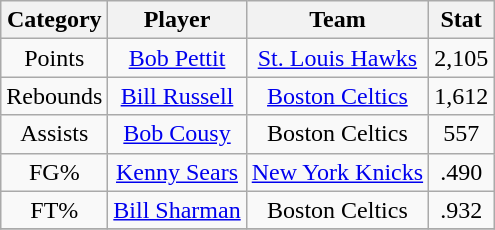<table class="wikitable" style="text-align:center">
<tr>
<th>Category</th>
<th>Player</th>
<th>Team</th>
<th>Stat</th>
</tr>
<tr>
<td>Points</td>
<td><a href='#'>Bob Pettit</a></td>
<td><a href='#'>St. Louis Hawks</a></td>
<td>2,105</td>
</tr>
<tr>
<td>Rebounds</td>
<td><a href='#'>Bill Russell</a></td>
<td><a href='#'>Boston Celtics</a></td>
<td>1,612</td>
</tr>
<tr>
<td>Assists</td>
<td><a href='#'>Bob Cousy</a></td>
<td>Boston Celtics</td>
<td>557</td>
</tr>
<tr>
<td>FG%</td>
<td><a href='#'>Kenny Sears</a></td>
<td><a href='#'>New York Knicks</a></td>
<td>.490</td>
</tr>
<tr>
<td>FT%</td>
<td><a href='#'>Bill Sharman</a></td>
<td>Boston Celtics</td>
<td>.932</td>
</tr>
<tr>
</tr>
</table>
